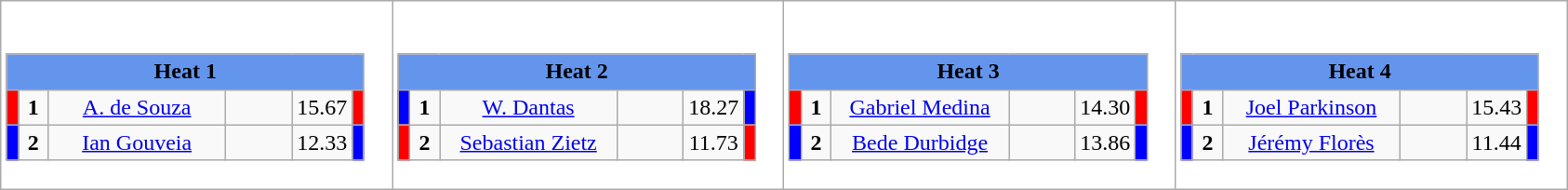<table class="wikitable" style="background:#fff;">
<tr>
<td><div><br><table class="wikitable">
<tr>
<td colspan="6"  style="text-align:center; background:#6495ed;"><strong>Heat 1</strong></td>
</tr>
<tr>
<td style="width:01px; background: #f00;"></td>
<td style="width:14px; text-align:center;"><strong>1</strong></td>
<td style="width:120px; text-align:center;"><a href='#'>A. de Souza</a></td>
<td style="width:40px; text-align:center;"></td>
<td style="width:20px; text-align:center;">15.67</td>
<td style="width:01px; background: #f00;"></td>
</tr>
<tr>
<td style="width:01px; background: #00f;"></td>
<td style="width:14px; text-align:center;"><strong>2</strong></td>
<td style="width:120px; text-align:center;"><a href='#'>Ian Gouveia</a></td>
<td style="width:40px; text-align:center;"></td>
<td style="width:20px; text-align:center;">12.33</td>
<td style="width:01px; background: #00f;"></td>
</tr>
</table>
</div></td>
<td><div><br><table class="wikitable">
<tr>
<td colspan="6"  style="text-align:center; background:#6495ed;"><strong>Heat 2</strong></td>
</tr>
<tr>
<td style="width:01px; background: #00f;"></td>
<td style="width:14px; text-align:center;"><strong>1</strong></td>
<td style="width:120px; text-align:center;"><a href='#'>W. Dantas</a></td>
<td style="width:40px; text-align:center;"></td>
<td style="width:20px; text-align:center;">18.27</td>
<td style="width:01px; background: #00f;"></td>
</tr>
<tr>
<td style="width:01px; background: #f00;"></td>
<td style="width:14px; text-align:center;"><strong>2</strong></td>
<td style="width:120px; text-align:center;"><a href='#'>Sebastian Zietz</a></td>
<td style="width:40px; text-align:center;"></td>
<td style="width:20px; text-align:center;">11.73</td>
<td style="width:01px; background: #f00;"></td>
</tr>
</table>
</div></td>
<td><div><br><table class="wikitable">
<tr>
<td colspan="6"  style="text-align:center; background:#6495ed;"><strong>Heat 3</strong></td>
</tr>
<tr>
<td style="width:01px; background: #f00;"></td>
<td style="width:14px; text-align:center;"><strong>1</strong></td>
<td style="width:120px; text-align:center;"><a href='#'>Gabriel Medina</a></td>
<td style="width:40px; text-align:center;"></td>
<td style="width:20px; text-align:center;">14.30</td>
<td style="width:01px; background: #f00;"></td>
</tr>
<tr>
<td style="width:01px; background: #00f;"></td>
<td style="width:14px; text-align:center;"><strong>2</strong></td>
<td style="width:120px; text-align:center;"><a href='#'>Bede Durbidge</a></td>
<td style="width:40px; text-align:center;"></td>
<td style="width:20px; text-align:center;">13.86</td>
<td style="width:01px; background: #00f;"></td>
</tr>
</table>
</div></td>
<td><div><br><table class="wikitable">
<tr>
<td colspan="6"  style="text-align:center; background:#6495ed;"><strong>Heat 4</strong></td>
</tr>
<tr>
<td style="width:01px; background: #f00;"></td>
<td style="width:14px; text-align:center;"><strong>1</strong></td>
<td style="width:120px; text-align:center;"><a href='#'>Joel Parkinson</a></td>
<td style="width:40px; text-align:center;"></td>
<td style="width:20px; text-align:center;">15.43</td>
<td style="width:01px; background: #f00;"></td>
</tr>
<tr>
<td style="width:01px; background: #00f;"></td>
<td style="width:14px; text-align:center;"><strong>2</strong></td>
<td style="width:120px; text-align:center;"><a href='#'>Jérémy Florès</a></td>
<td style="width:40px; text-align:center;"></td>
<td style="width:20px; text-align:center;">11.44</td>
<td style="width:01px; background: #00f;"></td>
</tr>
</table>
</div></td>
</tr>
</table>
